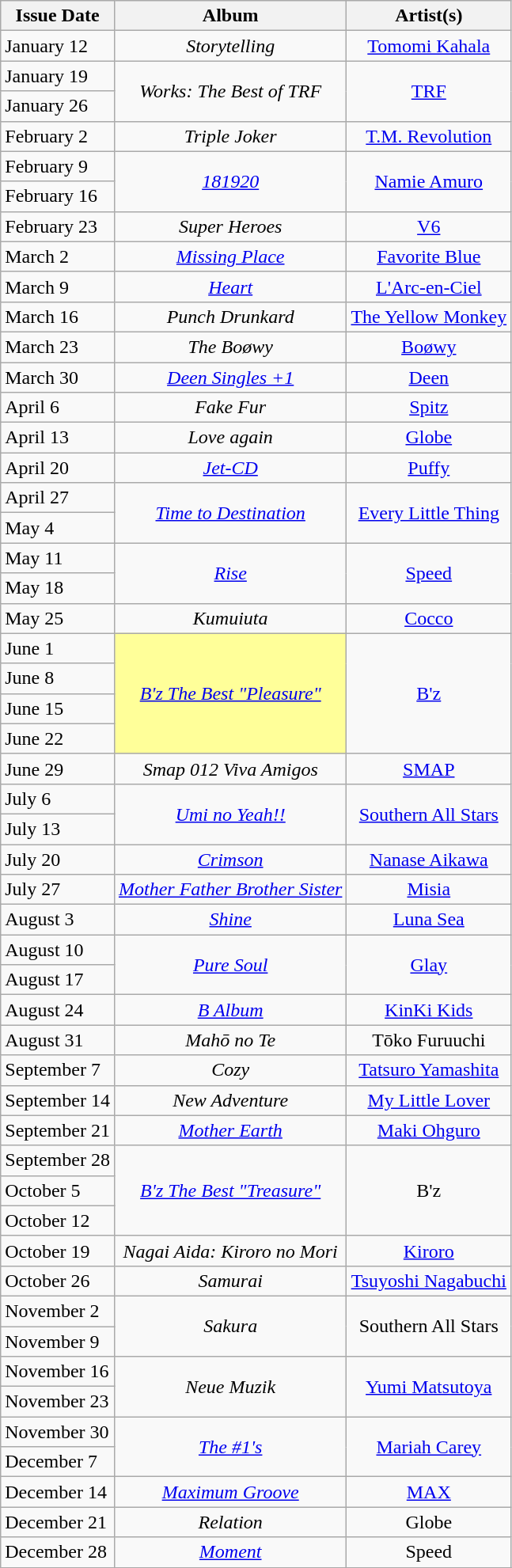<table class="wikitable">
<tr>
<th style="text-align: center;">Issue Date</th>
<th style="text-align: center;">Album</th>
<th style="text-align: center;">Artist(s)</th>
</tr>
<tr>
<td>January 12</td>
<td style="text-align: center;"><em>Storytelling</em></td>
<td style="text-align: center;"><a href='#'>Tomomi Kahala</a></td>
</tr>
<tr>
<td>January 19</td>
<td style="text-align: center;" rowspan="2"><em>Works: The Best of TRF</em></td>
<td style="text-align: center;" rowspan="2"><a href='#'>TRF</a></td>
</tr>
<tr>
<td>January 26</td>
</tr>
<tr>
<td>February 2</td>
<td style="text-align: center;"><em>Triple Joker</em></td>
<td style="text-align: center;"><a href='#'>T.M. Revolution</a></td>
</tr>
<tr>
<td>February 9</td>
<td style="text-align: center;" rowspan="2"><em><a href='#'>181920</a></em></td>
<td style="text-align: center;" rowspan="2"><a href='#'>Namie Amuro</a></td>
</tr>
<tr>
<td>February 16</td>
</tr>
<tr>
<td>February 23</td>
<td style="text-align: center;"><em>Super Heroes</em></td>
<td style="text-align: center;"><a href='#'>V6</a></td>
</tr>
<tr>
<td>March 2</td>
<td style="text-align: center;"><em><a href='#'>Missing Place</a></em></td>
<td style="text-align: center;"><a href='#'>Favorite Blue</a></td>
</tr>
<tr>
<td>March 9</td>
<td style="text-align: center;"><em><a href='#'>Heart</a></em></td>
<td style="text-align: center;"><a href='#'>L'Arc-en-Ciel</a></td>
</tr>
<tr>
<td>March 16</td>
<td style="text-align: center;"><em>Punch Drunkard</em></td>
<td style="text-align: center;"><a href='#'>The Yellow Monkey</a></td>
</tr>
<tr>
<td>March 23</td>
<td style="text-align: center;"><em>The Boøwy</em></td>
<td style="text-align: center;"><a href='#'>Boøwy</a></td>
</tr>
<tr>
<td>March 30</td>
<td style="text-align: center;"><em><a href='#'>Deen Singles +1</a></em></td>
<td style="text-align: center;"><a href='#'>Deen</a></td>
</tr>
<tr>
<td>April 6</td>
<td style="text-align: center;"><em>Fake Fur</em></td>
<td style="text-align: center;"><a href='#'>Spitz</a></td>
</tr>
<tr>
<td>April 13</td>
<td style="text-align: center;"><em>Love again</em></td>
<td style="text-align: center;"><a href='#'>Globe</a></td>
</tr>
<tr>
<td>April 20</td>
<td style="text-align: center;"><em><a href='#'>Jet-CD</a></em></td>
<td style="text-align: center;"><a href='#'>Puffy</a></td>
</tr>
<tr>
<td>April 27</td>
<td style="text-align: center;" rowspan="2"><em><a href='#'>Time to Destination</a></em></td>
<td style="text-align: center;" rowspan="2"><a href='#'>Every Little Thing</a></td>
</tr>
<tr>
<td>May 4</td>
</tr>
<tr>
<td>May 11</td>
<td style="text-align: center;" rowspan="2"><em><a href='#'>Rise</a></em></td>
<td style="text-align: center;" rowspan="2"><a href='#'>Speed</a></td>
</tr>
<tr>
<td>May 18</td>
</tr>
<tr>
<td>May 25</td>
<td style="text-align: center;"><em>Kumuiuta</em></td>
<td style="text-align: center;"><a href='#'>Cocco</a></td>
</tr>
<tr>
<td>June 1</td>
<td bgcolor=#FFFF99 style="text-align: center;" rowspan="4"><em><a href='#'>B'z The Best "Pleasure"</a></em> </td>
<td style="text-align: center;" rowspan="4"><a href='#'>B'z</a></td>
</tr>
<tr>
<td>June 8</td>
</tr>
<tr>
<td>June 15</td>
</tr>
<tr>
<td>June 22</td>
</tr>
<tr>
<td>June 29</td>
<td style="text-align: center;"><em>Smap 012 Viva Amigos</em></td>
<td style="text-align: center;"><a href='#'>SMAP</a></td>
</tr>
<tr>
<td>July 6</td>
<td style="text-align: center;" rowspan="2"><em><a href='#'>Umi no Yeah!!</a></em></td>
<td style="text-align: center;" rowspan="2"><a href='#'>Southern All Stars</a></td>
</tr>
<tr>
<td>July 13</td>
</tr>
<tr>
<td>July 20</td>
<td style="text-align: center;"><em><a href='#'>Crimson</a></em></td>
<td style="text-align: center;"><a href='#'>Nanase Aikawa</a></td>
</tr>
<tr>
<td>July 27</td>
<td style="text-align: center;"><em><a href='#'>Mother Father Brother Sister</a></em></td>
<td style="text-align: center;"><a href='#'>Misia</a></td>
</tr>
<tr>
<td>August 3</td>
<td style="text-align: center;"><em><a href='#'>Shine</a></em></td>
<td style="text-align: center;"><a href='#'>Luna Sea</a></td>
</tr>
<tr>
<td>August 10</td>
<td style="text-align: center;" rowspan="2"><em><a href='#'>Pure Soul</a></em></td>
<td style="text-align: center;" rowspan="2"><a href='#'>Glay</a></td>
</tr>
<tr>
<td>August 17</td>
</tr>
<tr>
<td>August 24</td>
<td style="text-align: center;"><em><a href='#'>B Album</a></em></td>
<td style="text-align: center;"><a href='#'>KinKi Kids</a></td>
</tr>
<tr>
<td>August 31</td>
<td style="text-align: center;"><em>Mahō no Te</em></td>
<td style="text-align: center;">Tōko Furuuchi</td>
</tr>
<tr>
<td>September 7</td>
<td style="text-align: center;"><em>Cozy</em></td>
<td style="text-align: center;"><a href='#'>Tatsuro Yamashita</a></td>
</tr>
<tr>
<td>September 14</td>
<td style="text-align: center;"><em>New Adventure</em></td>
<td style="text-align: center;"><a href='#'>My Little Lover</a></td>
</tr>
<tr>
<td>September 21</td>
<td style="text-align: center;"><em><a href='#'>Mother Earth</a></em></td>
<td style="text-align: center;"><a href='#'>Maki Ohguro</a></td>
</tr>
<tr>
<td>September 28</td>
<td style="text-align: center;" rowspan="3"><em><a href='#'>B'z The Best "Treasure"</a></em></td>
<td style="text-align: center;" rowspan="3">B'z</td>
</tr>
<tr>
<td>October 5</td>
</tr>
<tr>
<td>October 12</td>
</tr>
<tr>
<td>October 19</td>
<td style="text-align: center;"><em>Nagai Aida: Kiroro no Mori</em></td>
<td style="text-align: center;"><a href='#'>Kiroro</a></td>
</tr>
<tr>
<td>October 26</td>
<td style="text-align: center;"><em>Samurai</em></td>
<td style="text-align: center;"><a href='#'>Tsuyoshi Nagabuchi</a></td>
</tr>
<tr>
<td>November 2</td>
<td style="text-align: center;" rowspan="2"><em>Sakura</em></td>
<td style="text-align: center;" rowspan="2">Southern All Stars</td>
</tr>
<tr>
<td>November 9</td>
</tr>
<tr>
<td>November 16</td>
<td style="text-align: center;" rowspan="2"><em>Neue Muzik</em></td>
<td style="text-align: center;" rowspan="2"><a href='#'>Yumi Matsutoya</a></td>
</tr>
<tr>
<td>November 23</td>
</tr>
<tr>
<td>November 30</td>
<td style="text-align: center;" rowspan="2"><em><a href='#'>The #1's</a></em></td>
<td style="text-align: center;" rowspan="2"><a href='#'>Mariah Carey</a></td>
</tr>
<tr>
<td>December 7</td>
</tr>
<tr>
<td>December 14</td>
<td style="text-align: center;"><em><a href='#'>Maximum Groove</a></em></td>
<td style="text-align: center;"><a href='#'>MAX</a></td>
</tr>
<tr>
<td>December 21</td>
<td style="text-align: center;"><em>Relation</em></td>
<td style="text-align: center;">Globe</td>
</tr>
<tr>
<td>December 28</td>
<td style="text-align: center;"><em><a href='#'>Moment</a></em></td>
<td style="text-align: center;">Speed</td>
</tr>
<tr>
</tr>
</table>
